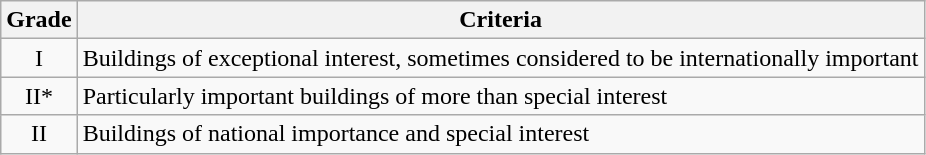<table class="wikitable">
<tr>
<th>Grade</th>
<th>Criteria</th>
</tr>
<tr>
<td align="center" >I</td>
<td>Buildings of exceptional interest, sometimes considered to be internationally important</td>
</tr>
<tr>
<td align="center" >II*</td>
<td>Particularly important buildings of more than special interest</td>
</tr>
<tr>
<td align="center" >II</td>
<td>Buildings of national importance and special interest</td>
</tr>
</table>
